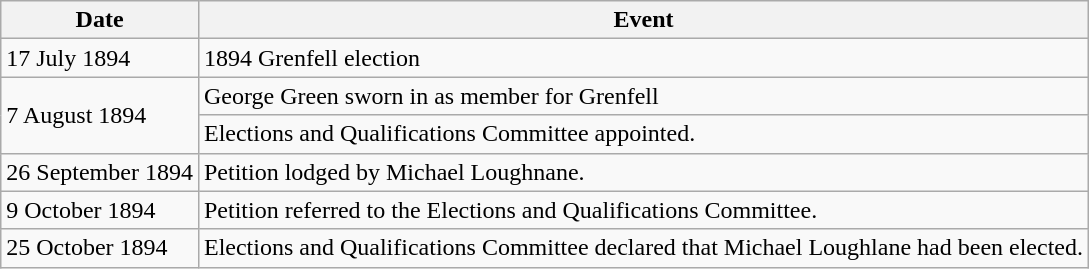<table class="wikitable">
<tr>
<th>Date</th>
<th>Event</th>
</tr>
<tr>
<td>17 July 1894</td>
<td>1894 Grenfell election</td>
</tr>
<tr>
<td rowspan="2">7 August 1894</td>
<td>George Green sworn in as member for Grenfell</td>
</tr>
<tr>
<td>Elections and Qualifications Committee appointed.</td>
</tr>
<tr>
<td>26 September 1894</td>
<td>Petition lodged by Michael Loughnane.</td>
</tr>
<tr>
<td>9 October 1894</td>
<td>Petition referred to the Elections and Qualifications Committee.</td>
</tr>
<tr>
<td>25 October 1894</td>
<td>Elections and Qualifications Committee declared that Michael Loughlane had been elected.</td>
</tr>
</table>
